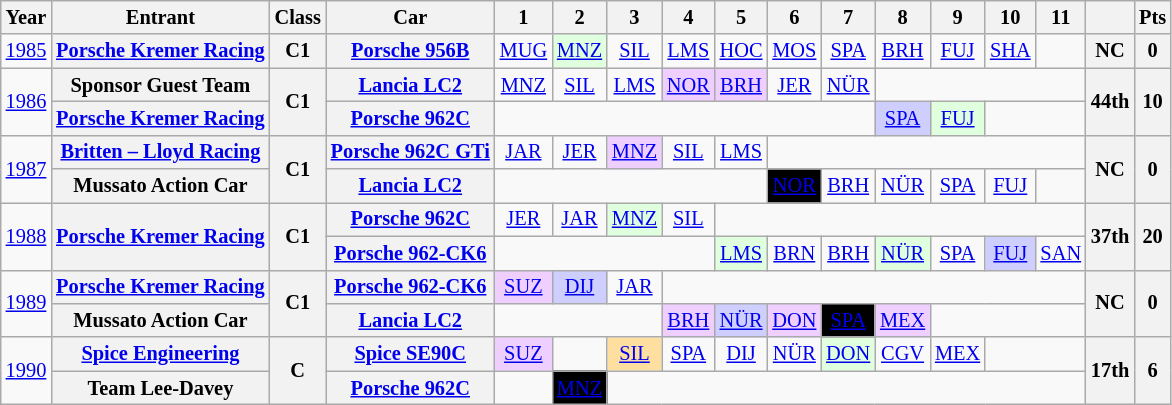<table class="wikitable" style="text-align:center; font-size:85%">
<tr>
<th>Year</th>
<th>Entrant</th>
<th>Class</th>
<th>Car</th>
<th>1</th>
<th>2</th>
<th>3</th>
<th>4</th>
<th>5</th>
<th>6</th>
<th>7</th>
<th>8</th>
<th>9</th>
<th>10</th>
<th>11</th>
<th></th>
<th>Pts</th>
</tr>
<tr>
<td><a href='#'>1985</a></td>
<th nowrap><a href='#'>Porsche Kremer Racing</a></th>
<th>C1</th>
<th nowrap><a href='#'>Porsche 956B</a></th>
<td><a href='#'>MUG</a></td>
<td style="background:#DFFFDF;"><a href='#'>MNZ</a><br></td>
<td><a href='#'>SIL</a></td>
<td><a href='#'>LMS</a></td>
<td><a href='#'>HOC</a></td>
<td><a href='#'>MOS</a></td>
<td><a href='#'>SPA</a></td>
<td><a href='#'>BRH</a></td>
<td><a href='#'>FUJ</a></td>
<td><a href='#'>SHA</a></td>
<td></td>
<th>NC</th>
<th>0</th>
</tr>
<tr>
<td rowspan=2><a href='#'>1986</a></td>
<th nowrap>Sponsor Guest Team</th>
<th rowspan=2>C1</th>
<th nowrap><a href='#'>Lancia LC2</a></th>
<td><a href='#'>MNZ</a></td>
<td><a href='#'>SIL</a></td>
<td><a href='#'>LMS</a></td>
<td style="background:#EFCFFF;"><a href='#'>NOR</a><br></td>
<td style="background:#EFCFFF;"><a href='#'>BRH</a><br></td>
<td><a href='#'>JER</a></td>
<td><a href='#'>NÜR</a></td>
<td colspan=4></td>
<th rowspan=2>44th</th>
<th rowspan=2>10</th>
</tr>
<tr>
<th nowrap><a href='#'>Porsche Kremer Racing</a></th>
<th nowrap><a href='#'>Porsche 962C</a></th>
<td colspan=7></td>
<td style="background:#CFCFFF;"><a href='#'>SPA</a><br></td>
<td style="background:#DFFFDF;"><a href='#'>FUJ</a><br></td>
<td colspan=2></td>
</tr>
<tr>
<td rowspan=2><a href='#'>1987</a></td>
<th nowrap><a href='#'>Britten – Lloyd Racing</a></th>
<th rowspan=2>C1</th>
<th><a href='#'>Porsche 962C GTi</a></th>
<td><a href='#'>JAR</a></td>
<td><a href='#'>JER</a></td>
<td style="background:#EFCFFF;"><a href='#'>MNZ</a><br></td>
<td><a href='#'>SIL</a></td>
<td><a href='#'>LMS</a></td>
<td colspan=6></td>
<th rowspan=2>NC</th>
<th rowspan=2>0</th>
</tr>
<tr>
<th nowrap>Mussato Action Car</th>
<th nowrap><a href='#'>Lancia LC2</a></th>
<td colspan=5></td>
<td style="background:#000; color:#fff;"><a href='#'><span>NOR</span></a><br></td>
<td><a href='#'>BRH</a></td>
<td><a href='#'>NÜR</a></td>
<td><a href='#'>SPA</a></td>
<td><a href='#'>FUJ</a></td>
<td></td>
</tr>
<tr>
<td rowspan=2><a href='#'>1988</a></td>
<th rowspan=2 nowrap><a href='#'>Porsche Kremer Racing</a></th>
<th rowspan=2>C1</th>
<th nowrap><a href='#'>Porsche 962C</a></th>
<td><a href='#'>JER</a></td>
<td><a href='#'>JAR</a></td>
<td style="background:#DFFFDF;"><a href='#'>MNZ</a><br></td>
<td><a href='#'>SIL</a></td>
<td colspan=7></td>
<th rowspan=2>37th</th>
<th rowspan=2>20</th>
</tr>
<tr>
<th nowrap><a href='#'>Porsche 962-CK6</a></th>
<td colspan=4></td>
<td style="background:#DFFFDF;"><a href='#'>LMS</a><br></td>
<td><a href='#'>BRN</a></td>
<td><a href='#'>BRH</a></td>
<td style="background:#DFFFDF;"><a href='#'>NÜR</a><br></td>
<td><a href='#'>SPA</a></td>
<td style="background:#CFCFFF;"><a href='#'>FUJ</a><br></td>
<td><a href='#'>SAN</a></td>
</tr>
<tr>
<td rowspan=2><a href='#'>1989</a></td>
<th nowrap><a href='#'>Porsche Kremer Racing</a></th>
<th rowspan=2>C1</th>
<th nowrap><a href='#'>Porsche 962-CK6</a></th>
<td style="background:#EFCFFF;"><a href='#'>SUZ</a><br></td>
<td style="background:#CFCFFF;"><a href='#'>DIJ</a><br></td>
<td><a href='#'>JAR</a></td>
<td colspan=8></td>
<th rowspan=2>NC</th>
<th rowspan=2>0</th>
</tr>
<tr>
<th nowrap>Mussato Action Car</th>
<th nowrap><a href='#'>Lancia LC2</a></th>
<td colspan=3></td>
<td style="background:#EFCFFF;"><a href='#'>BRH</a><br></td>
<td style="background:#CFCFFF;"><a href='#'>NÜR</a><br></td>
<td style="background:#EFCFFF;"><a href='#'>DON</a><br></td>
<td style="background:#000; color:#fff;"><a href='#'><span>SPA</span></a><br></td>
<td style="background:#EFCFFF;"><a href='#'>MEX</a><br></td>
<td colspan=3></td>
</tr>
<tr>
<td rowspan=2><a href='#'>1990</a></td>
<th nowrap><a href='#'>Spice Engineering</a></th>
<th rowspan=2>C</th>
<th nowrap><a href='#'>Spice SE90C</a></th>
<td style="background:#EFCFFF;"><a href='#'>SUZ</a><br></td>
<td></td>
<td style="background:#FFDF9F;"><a href='#'>SIL</a><br></td>
<td><a href='#'>SPA</a></td>
<td><a href='#'>DIJ</a></td>
<td><a href='#'>NÜR</a></td>
<td style="background:#DFFFDF;"><a href='#'>DON</a><br></td>
<td><a href='#'>CGV</a></td>
<td><a href='#'>MEX</a></td>
<td colspan=2></td>
<th rowspan=2>17th</th>
<th rowspan=2>6</th>
</tr>
<tr>
<th nowrap>Team Lee-Davey</th>
<th nowrap><a href='#'>Porsche 962C</a></th>
<td></td>
<td style="background:#000; color:#fff;"><a href='#'><span>MNZ</span></a><br></td>
<td colspan=9></td>
</tr>
</table>
